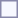<table style="border:1px solid #8888aa; background-color:#f7f8ff; padding:5px; font-size:95%; margin: 0px 12px 12px 0px;">
</table>
